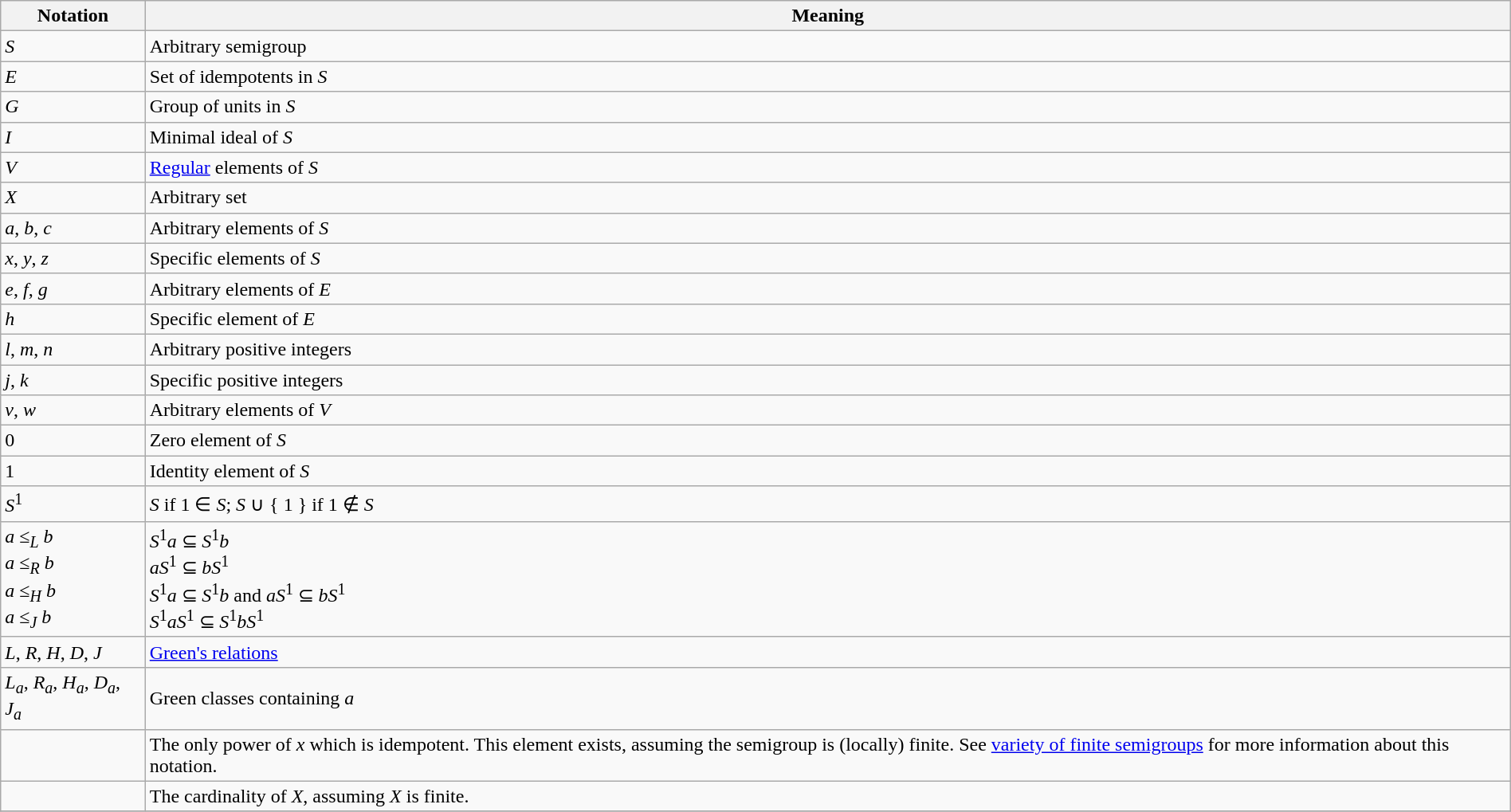<table class="wikitable" style="margin:1em auto;">
<tr>
<th>Notation</th>
<th>Meaning</th>
</tr>
<tr>
<td><em>S</em></td>
<td>Arbitrary semigroup</td>
</tr>
<tr>
<td><em>E</em></td>
<td>Set of idempotents in <em>S</em></td>
</tr>
<tr>
<td><em>G</em></td>
<td>Group of units in <em>S</em></td>
</tr>
<tr>
<td><em>I</em></td>
<td>Minimal ideal of <em>S</em></td>
</tr>
<tr>
<td><em>V</em></td>
<td><a href='#'>Regular</a> elements of <em>S</em></td>
</tr>
<tr>
<td><em>X</em></td>
<td>Arbitrary set</td>
</tr>
<tr>
<td><em>a</em>, <em>b</em>, <em>c</em></td>
<td>Arbitrary elements of <em>S</em></td>
</tr>
<tr>
<td><em>x</em>, <em>y</em>, <em>z</em></td>
<td>Specific elements of <em>S</em></td>
</tr>
<tr>
<td><em>e</em>, <em>f</em>, <em>g</em></td>
<td>Arbitrary elements of <em>E</em></td>
</tr>
<tr>
<td><em>h</em></td>
<td>Specific element of <em>E</em></td>
</tr>
<tr>
<td><em>l</em>, <em>m</em>, <em>n</em></td>
<td>Arbitrary positive integers</td>
</tr>
<tr>
<td><em>j</em>, <em>k</em></td>
<td>Specific positive integers</td>
</tr>
<tr>
<td><em>v</em>, <em>w</em></td>
<td>Arbitrary elements of <em>V</em></td>
</tr>
<tr>
<td>0</td>
<td>Zero element of <em>S</em></td>
</tr>
<tr>
<td>1</td>
<td>Identity element of <em>S</em></td>
</tr>
<tr>
<td><em>S</em><sup>1</sup></td>
<td><em>S</em> if 1 ∈ <em>S</em>; <em>S</em> ∪ { 1 } if 1 ∉ <em>S</em></td>
</tr>
<tr>
<td><em>a</em> ≤<sub><em>L</em></sub> <em>b</em><br><em>a</em> ≤<sub><em>R</em></sub> <em>b</em><br><em>a</em> ≤<sub><em>H</em></sub> <em>b</em><br><em>a</em> ≤<sub><em>J</em></sub> <em>b</em></td>
<td><em>S</em><sup>1</sup><em>a</em> ⊆ <em>S</em><sup>1</sup><em>b</em> <br><em>aS</em><sup>1</sup> ⊆ <em>bS</em><sup>1</sup> <br><em>S</em><sup>1</sup><em>a</em> ⊆ <em>S</em><sup>1</sup><em>b</em>  and <em>aS</em><sup>1</sup> ⊆ <em>bS</em><sup>1</sup> <br><em>S</em><sup>1</sup><em>aS</em><sup>1</sup> ⊆ <em>S</em><sup>1</sup><em>bS</em><sup>1</sup></td>
</tr>
<tr>
<td><em>L</em>, <em>R</em>, <em>H</em>, <em>D</em>, <em>J</em></td>
<td><a href='#'>Green's relations</a></td>
</tr>
<tr>
<td><em>L</em><sub><em>a</em></sub>, <em>R</em><sub><em>a</em></sub>, <em>H</em><sub><em>a</em></sub>, <em>D</em><sub><em>a</em></sub>, <em>J</em><sub><em>a</em></sub></td>
<td>Green classes containing <em>a</em></td>
</tr>
<tr>
<td></td>
<td>The only power of <em>x</em> which is idempotent. This element  exists, assuming the semigroup is (locally) finite.  See <a href='#'>variety of finite semigroups</a> for more information about this notation.</td>
</tr>
<tr>
<td></td>
<td>The cardinality of <em>X</em>, assuming <em>X</em> is finite.</td>
</tr>
<tr>
</tr>
</table>
